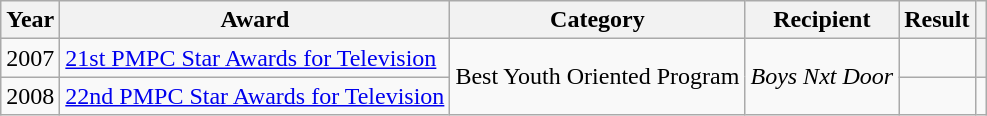<table class="wikitable">
<tr>
<th>Year</th>
<th>Award</th>
<th>Category</th>
<th>Recipient</th>
<th>Result</th>
<th></th>
</tr>
<tr>
<td>2007</td>
<td><a href='#'>21st PMPC Star Awards for Television</a></td>
<td rowspan=2>Best Youth Oriented Program</td>
<td rowspan=2><em>Boys Nxt Door</em></td>
<td></td>
<th></th>
</tr>
<tr>
<td>2008</td>
<td><a href='#'>22nd PMPC Star Awards for Television</a></td>
<td></td>
<td></td>
</tr>
</table>
